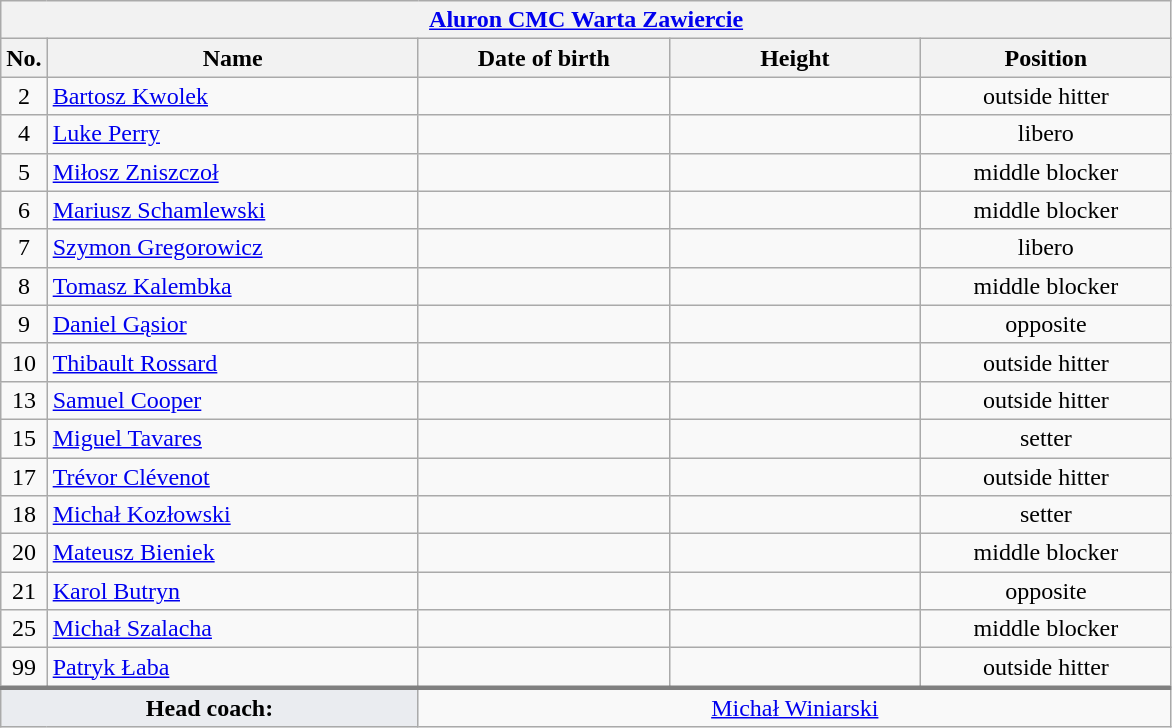<table class="wikitable collapsible collapsed" style="font-size:100%; text-align:center">
<tr>
<th colspan=5 style="width:30em"><a href='#'>Aluron CMC Warta Zawiercie</a></th>
</tr>
<tr>
<th>No.</th>
<th style="width:15em">Name</th>
<th style="width:10em">Date of birth</th>
<th style="width:10em">Height</th>
<th style="width:10em">Position</th>
</tr>
<tr>
<td>2</td>
<td align=left> <a href='#'>Bartosz Kwolek</a></td>
<td align=right></td>
<td></td>
<td>outside hitter</td>
</tr>
<tr>
<td>4</td>
<td align=left> <a href='#'>Luke Perry</a></td>
<td align=right></td>
<td></td>
<td>libero</td>
</tr>
<tr>
<td>5</td>
<td align=left> <a href='#'>Miłosz Zniszczoł</a></td>
<td align=right></td>
<td></td>
<td>middle blocker</td>
</tr>
<tr>
<td>6</td>
<td align=left> <a href='#'>Mariusz Schamlewski</a></td>
<td align=right></td>
<td></td>
<td>middle blocker</td>
</tr>
<tr>
<td>7</td>
<td align=left> <a href='#'>Szymon Gregorowicz</a></td>
<td align=right></td>
<td></td>
<td>libero</td>
</tr>
<tr>
<td>8</td>
<td align=left> <a href='#'>Tomasz Kalembka</a></td>
<td align=right></td>
<td></td>
<td>middle blocker</td>
</tr>
<tr>
<td>9</td>
<td align=left> <a href='#'>Daniel Gąsior</a></td>
<td align=right></td>
<td></td>
<td>opposite</td>
</tr>
<tr>
<td>10</td>
<td align=left> <a href='#'>Thibault Rossard</a></td>
<td align=right></td>
<td></td>
<td>outside hitter</td>
</tr>
<tr>
<td>13</td>
<td align=left> <a href='#'>Samuel Cooper</a></td>
<td align=right></td>
<td></td>
<td>outside hitter</td>
</tr>
<tr>
<td>15</td>
<td align=left> <a href='#'>Miguel Tavares</a></td>
<td align=right></td>
<td></td>
<td>setter</td>
</tr>
<tr>
<td>17</td>
<td align=left> <a href='#'>Trévor Clévenot</a></td>
<td align=right></td>
<td></td>
<td>outside hitter</td>
</tr>
<tr>
<td>18</td>
<td align=left> <a href='#'>Michał Kozłowski</a></td>
<td align=right></td>
<td></td>
<td>setter</td>
</tr>
<tr>
<td>20</td>
<td align=left> <a href='#'>Mateusz Bieniek</a></td>
<td align=right></td>
<td></td>
<td>middle blocker</td>
</tr>
<tr>
<td>21</td>
<td align=left> <a href='#'>Karol Butryn</a></td>
<td align=right></td>
<td></td>
<td>opposite</td>
</tr>
<tr>
<td>25</td>
<td align=left> <a href='#'>Michał Szalacha</a></td>
<td align=right></td>
<td></td>
<td>middle blocker</td>
</tr>
<tr>
<td>99</td>
<td align=left> <a href='#'>Patryk Łaba</a></td>
<td align=right></td>
<td></td>
<td>outside hitter</td>
</tr>
<tr style="border-top: 3px solid grey">
<td colspan=2 style="background:#EAECF0"><strong>Head coach:</strong></td>
<td colspan=3> <a href='#'>Michał Winiarski</a></td>
</tr>
</table>
